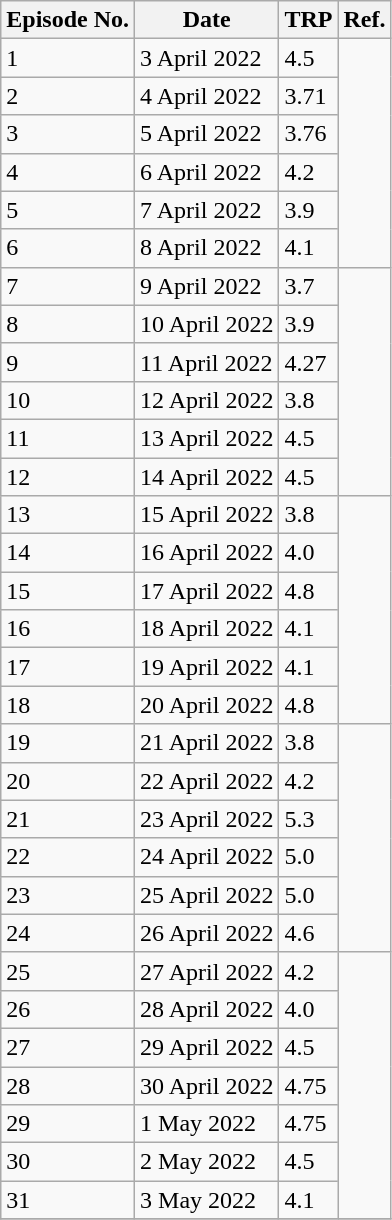<table class="wikitable">
<tr>
<th>Episode No.</th>
<th>Date</th>
<th>TRP</th>
<th>Ref.</th>
</tr>
<tr>
<td>1</td>
<td>3 April 2022</td>
<td>4.5</td>
<td rowspan="6"></td>
</tr>
<tr>
<td>2</td>
<td>4 April 2022</td>
<td>3.71</td>
</tr>
<tr>
<td>3</td>
<td>5 April 2022</td>
<td>3.76</td>
</tr>
<tr>
<td>4</td>
<td>6 April 2022</td>
<td>4.2</td>
</tr>
<tr>
<td>5</td>
<td>7 April 2022</td>
<td>3.9</td>
</tr>
<tr>
<td>6</td>
<td>8 April 2022</td>
<td>4.1</td>
</tr>
<tr>
<td>7</td>
<td>9 April 2022</td>
<td>3.7</td>
<td rowspan="6"></td>
</tr>
<tr>
<td>8</td>
<td>10 April 2022</td>
<td>3.9</td>
</tr>
<tr>
<td>9</td>
<td>11 April 2022</td>
<td>4.27</td>
</tr>
<tr>
<td>10</td>
<td>12 April 2022</td>
<td>3.8</td>
</tr>
<tr>
<td>11</td>
<td>13 April 2022</td>
<td>4.5</td>
</tr>
<tr>
<td>12</td>
<td>14 April 2022</td>
<td>4.5</td>
</tr>
<tr>
<td>13</td>
<td>15 April 2022</td>
<td>3.8</td>
<td rowspan="6"></td>
</tr>
<tr>
<td>14</td>
<td>16 April 2022</td>
<td>4.0</td>
</tr>
<tr>
<td>15</td>
<td>17 April 2022</td>
<td>4.8</td>
</tr>
<tr>
<td>16</td>
<td>18 April 2022</td>
<td>4.1</td>
</tr>
<tr>
<td>17</td>
<td>19 April 2022</td>
<td>4.1</td>
</tr>
<tr>
<td>18</td>
<td>20 April 2022</td>
<td>4.8</td>
</tr>
<tr>
<td>19</td>
<td>21 April 2022</td>
<td>3.8</td>
<td rowspan="6"></td>
</tr>
<tr>
<td>20</td>
<td>22 April 2022</td>
<td>4.2</td>
</tr>
<tr>
<td>21</td>
<td>23 April 2022</td>
<td>5.3</td>
</tr>
<tr>
<td>22</td>
<td>24 April 2022</td>
<td>5.0</td>
</tr>
<tr>
<td>23</td>
<td>25 April 2022</td>
<td>5.0</td>
</tr>
<tr>
<td>24</td>
<td>26 April 2022</td>
<td>4.6</td>
</tr>
<tr>
<td>25</td>
<td>27 April 2022</td>
<td>4.2</td>
<td rowspan="7"></td>
</tr>
<tr>
<td>26</td>
<td>28 April 2022</td>
<td>4.0</td>
</tr>
<tr>
<td>27</td>
<td>29 April 2022</td>
<td>4.5</td>
</tr>
<tr>
<td>28</td>
<td>30 April 2022</td>
<td>4.75</td>
</tr>
<tr>
<td>29</td>
<td>1 May 2022</td>
<td>4.75</td>
</tr>
<tr>
<td>30</td>
<td>2 May 2022</td>
<td>4.5</td>
</tr>
<tr>
<td>31</td>
<td>3 May 2022</td>
<td>4.1</td>
</tr>
<tr>
</tr>
</table>
